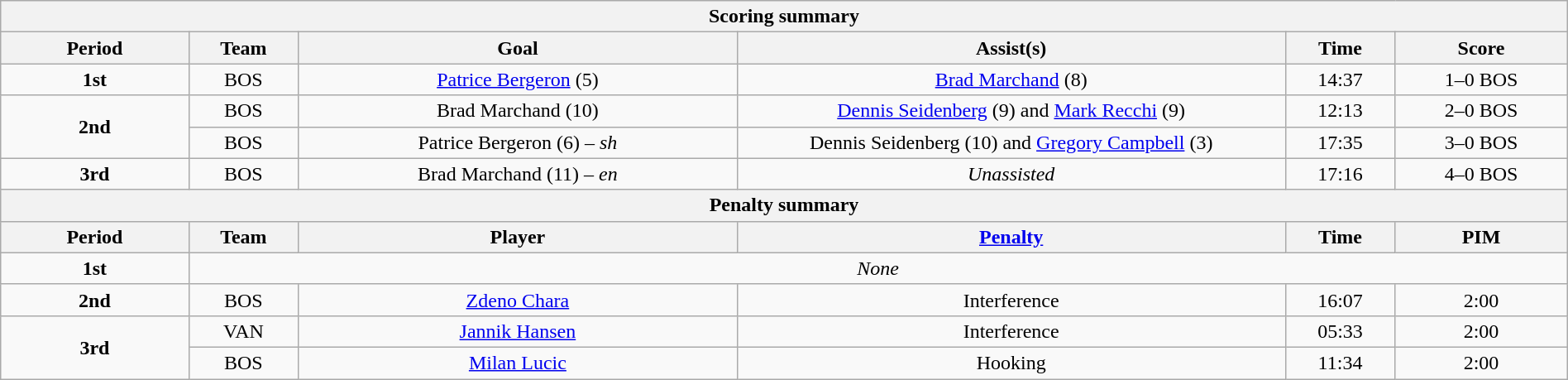<table style="width:100%;" class="wikitable">
<tr>
<th colspan=6>Scoring summary</th>
</tr>
<tr>
<th style="width:12%;">Period</th>
<th style="width:7%;">Team</th>
<th style="width:28%;">Goal</th>
<th style="width:35%;">Assist(s)</th>
<th style="width:7%;">Time</th>
<th style="width:11%;">Score</th>
</tr>
<tr style="text-align:center;">
<td><strong>1st</strong></td>
<td style="text-align:center;">BOS</td>
<td><a href='#'>Patrice Bergeron</a> (5)</td>
<td><a href='#'>Brad Marchand</a> (8)</td>
<td>14:37</td>
<td>1–0 BOS</td>
</tr>
<tr style="text-align:center;">
<td rowspan="2"><strong>2nd</strong></td>
<td>BOS</td>
<td>Brad Marchand (10)</td>
<td><a href='#'>Dennis Seidenberg</a> (9) and <a href='#'>Mark Recchi</a> (9)</td>
<td>12:13</td>
<td>2–0 BOS</td>
</tr>
<tr style="text-align:center;">
<td>BOS</td>
<td>Patrice Bergeron (6) – <em>sh</em></td>
<td>Dennis Seidenberg (10) and <a href='#'>Gregory Campbell</a> (3)</td>
<td>17:35</td>
<td>3–0 BOS</td>
</tr>
<tr style="text-align:center;">
<td><strong>3rd</strong></td>
<td>BOS</td>
<td>Brad Marchand (11) – <em>en</em></td>
<td><em>Unassisted</em></td>
<td>17:16</td>
<td>4–0 BOS</td>
</tr>
<tr style="text-align:center;">
<th colspan=6>Penalty summary</th>
</tr>
<tr>
<th style="width:12%;">Period</th>
<th style="width:7%;">Team</th>
<th style="width:28%;">Player</th>
<th style="width:35%;"><a href='#'>Penalty</a></th>
<th style="width:7%;">Time</th>
<th style="width:11%;">PIM</th>
</tr>
<tr style="text-align:center;">
<td><strong>1st</strong></td>
<td colspan="5"><em>None</em></td>
</tr>
<tr style="text-align:center;">
<td rowspan="1"><strong>2nd</strong></td>
<td>BOS</td>
<td><a href='#'>Zdeno Chara</a></td>
<td>Interference</td>
<td>16:07</td>
<td>2:00</td>
</tr>
<tr style="text-align:center;">
<td rowspan="2"><strong>3rd</strong></td>
<td>VAN</td>
<td><a href='#'>Jannik Hansen</a></td>
<td>Interference</td>
<td>05:33</td>
<td>2:00</td>
</tr>
<tr style="text-align:center;">
<td>BOS</td>
<td><a href='#'>Milan Lucic</a></td>
<td>Hooking</td>
<td>11:34</td>
<td>2:00</td>
</tr>
</table>
